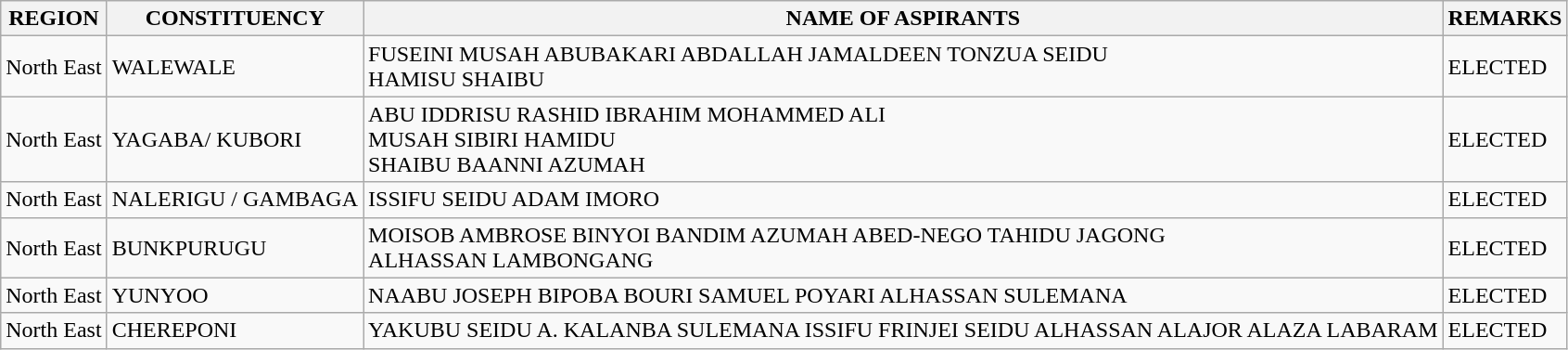<table class="wikitable">
<tr>
<th>REGION</th>
<th>CONSTITUENCY</th>
<th>NAME OF ASPIRANTS</th>
<th>REMARKS</th>
</tr>
<tr>
<td>North East</td>
<td>WALEWALE</td>
<td>FUSEINI MUSAH ABUBAKARI ABDALLAH JAMALDEEN TONZUA SEIDU<br>HAMISU SHAIBU</td>
<td>ELECTED</td>
</tr>
<tr>
<td>North East</td>
<td>YAGABA/ KUBORI</td>
<td>ABU IDDRISU RASHID IBRAHIM MOHAMMED ALI<br>MUSAH SIBIRI HAMIDU<br>SHAIBU BAANNI AZUMAH</td>
<td>ELECTED</td>
</tr>
<tr>
<td>North East</td>
<td>NALERIGU / GAMBAGA</td>
<td>ISSIFU SEIDU ADAM IMORO</td>
<td>ELECTED</td>
</tr>
<tr>
<td>North East</td>
<td>BUNKPURUGU</td>
<td>MOISOB AMBROSE BINYOI BANDIM AZUMAH ABED-NEGO TAHIDU JAGONG<br>ALHASSAN LAMBONGANG</td>
<td>ELECTED</td>
</tr>
<tr>
<td>North East</td>
<td>YUNYOO</td>
<td>NAABU JOSEPH BIPOBA BOURI SAMUEL POYARI ALHASSAN SULEMANA</td>
<td>ELECTED</td>
</tr>
<tr>
<td>North East</td>
<td>CHEREPONI</td>
<td>YAKUBU SEIDU A. KALANBA SULEMANA ISSIFU FRINJEI SEIDU ALHASSAN ALAJOR ALAZA LABARAM</td>
<td>ELECTED</td>
</tr>
</table>
